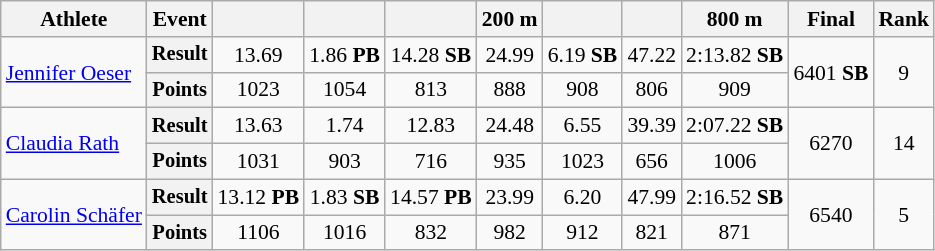<table class=wikitable style="font-size:90%;">
<tr>
<th>Athlete</th>
<th>Event</th>
<th></th>
<th></th>
<th></th>
<th>200 m</th>
<th></th>
<th></th>
<th>800 m</th>
<th>Final</th>
<th>Rank</th>
</tr>
<tr align=center>
<td rowspan=2 align=left><a href='#'>Jennifer Oeser</a></td>
<th style="font-size:95%">Result</th>
<td>13.69</td>
<td>1.86 <strong>PB</strong></td>
<td>14.28 <strong>SB</strong></td>
<td>24.99</td>
<td>6.19 <strong>SB</strong></td>
<td>47.22</td>
<td>2:13.82 <strong>SB</strong></td>
<td rowspan=2>6401 <strong>SB</strong></td>
<td rowspan=2>9</td>
</tr>
<tr align=center>
<th style="font-size:95%">Points</th>
<td>1023</td>
<td>1054</td>
<td>813</td>
<td>888</td>
<td>908</td>
<td>806</td>
<td>909</td>
</tr>
<tr align=center>
<td rowspan=2 align=left><a href='#'>Claudia Rath</a></td>
<th style="font-size:95%">Result</th>
<td>13.63</td>
<td>1.74</td>
<td>12.83</td>
<td>24.48</td>
<td>6.55</td>
<td>39.39</td>
<td>2:07.22 <strong>SB</strong></td>
<td rowspan=2>6270</td>
<td rowspan=2>14</td>
</tr>
<tr align=center>
<th style="font-size:95%">Points</th>
<td>1031</td>
<td>903</td>
<td>716</td>
<td>935</td>
<td>1023</td>
<td>656</td>
<td>1006</td>
</tr>
<tr align=center>
<td rowspan=2 align=left><a href='#'>Carolin Schäfer</a></td>
<th style="font-size:95%">Result</th>
<td>13.12 <strong>PB</strong></td>
<td>1.83 <strong>SB</strong></td>
<td>14.57 <strong>PB</strong></td>
<td>23.99</td>
<td>6.20</td>
<td>47.99</td>
<td>2:16.52 <strong>SB</strong></td>
<td rowspan=2>6540</td>
<td rowspan=2>5</td>
</tr>
<tr align=center>
<th style="font-size:95%">Points</th>
<td>1106</td>
<td>1016</td>
<td>832</td>
<td>982</td>
<td>912</td>
<td>821</td>
<td>871</td>
</tr>
</table>
